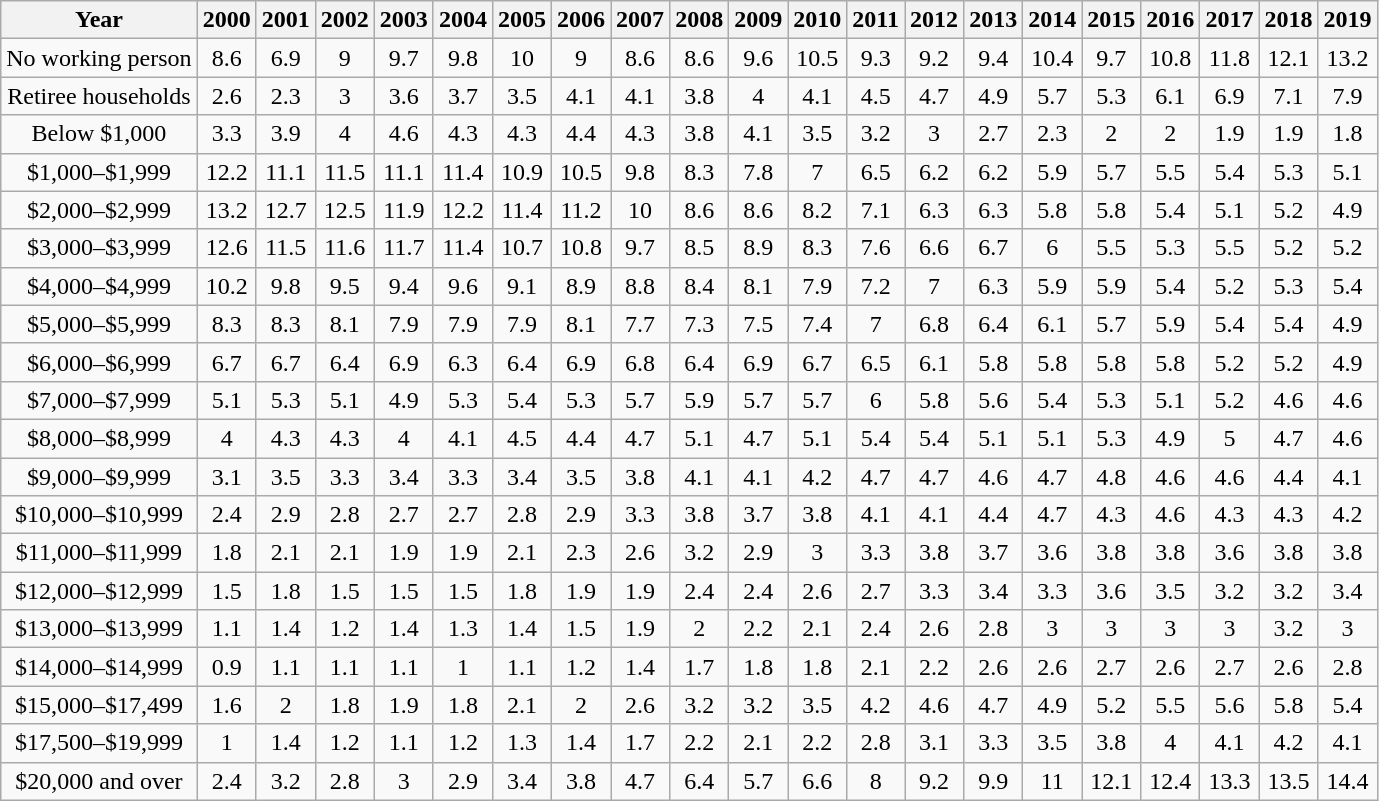<table class="wikitable" style="text-align:center;">
<tr>
<th>Year</th>
<th>2000</th>
<th>2001</th>
<th>2002</th>
<th>2003</th>
<th>2004</th>
<th>2005</th>
<th>2006</th>
<th>2007</th>
<th>2008</th>
<th>2009</th>
<th>2010</th>
<th>2011</th>
<th>2012</th>
<th>2013</th>
<th>2014</th>
<th>2015</th>
<th>2016</th>
<th>2017</th>
<th>2018</th>
<th>2019</th>
</tr>
<tr>
<td>No working person</td>
<td>8.6</td>
<td>6.9</td>
<td>9</td>
<td>9.7</td>
<td>9.8</td>
<td>10</td>
<td>9</td>
<td>8.6</td>
<td>8.6</td>
<td>9.6</td>
<td>10.5</td>
<td>9.3</td>
<td>9.2</td>
<td>9.4</td>
<td>10.4</td>
<td>9.7</td>
<td>10.8</td>
<td>11.8</td>
<td>12.1</td>
<td>13.2</td>
</tr>
<tr>
<td>Retiree households</td>
<td>2.6</td>
<td>2.3</td>
<td>3</td>
<td>3.6</td>
<td>3.7</td>
<td>3.5</td>
<td>4.1</td>
<td>4.1</td>
<td>3.8</td>
<td>4</td>
<td>4.1</td>
<td>4.5</td>
<td>4.7</td>
<td>4.9</td>
<td>5.7</td>
<td>5.3</td>
<td>6.1</td>
<td>6.9</td>
<td>7.1</td>
<td>7.9</td>
</tr>
<tr>
<td>Below $1,000</td>
<td>3.3</td>
<td>3.9</td>
<td>4</td>
<td>4.6</td>
<td>4.3</td>
<td>4.3</td>
<td>4.4</td>
<td>4.3</td>
<td>3.8</td>
<td>4.1</td>
<td>3.5</td>
<td>3.2</td>
<td>3</td>
<td>2.7</td>
<td>2.3</td>
<td>2</td>
<td>2</td>
<td>1.9</td>
<td>1.9</td>
<td>1.8</td>
</tr>
<tr>
<td>$1,000–$1,999</td>
<td>12.2</td>
<td>11.1</td>
<td>11.5</td>
<td>11.1</td>
<td>11.4</td>
<td>10.9</td>
<td>10.5</td>
<td>9.8</td>
<td>8.3</td>
<td>7.8</td>
<td>7</td>
<td>6.5</td>
<td>6.2</td>
<td>6.2</td>
<td>5.9</td>
<td>5.7</td>
<td>5.5</td>
<td>5.4</td>
<td>5.3</td>
<td>5.1</td>
</tr>
<tr>
<td>$2,000–$2,999</td>
<td>13.2</td>
<td>12.7</td>
<td>12.5</td>
<td>11.9</td>
<td>12.2</td>
<td>11.4</td>
<td>11.2</td>
<td>10</td>
<td>8.6</td>
<td>8.6</td>
<td>8.2</td>
<td>7.1</td>
<td>6.3</td>
<td>6.3</td>
<td>5.8</td>
<td>5.8</td>
<td>5.4</td>
<td>5.1</td>
<td>5.2</td>
<td>4.9</td>
</tr>
<tr>
<td>$3,000–$3,999</td>
<td>12.6</td>
<td>11.5</td>
<td>11.6</td>
<td>11.7</td>
<td>11.4</td>
<td>10.7</td>
<td>10.8</td>
<td>9.7</td>
<td>8.5</td>
<td>8.9</td>
<td>8.3</td>
<td>7.6</td>
<td>6.6</td>
<td>6.7</td>
<td>6</td>
<td>5.5</td>
<td>5.3</td>
<td>5.5</td>
<td>5.2</td>
<td>5.2</td>
</tr>
<tr>
<td>$4,000–$4,999</td>
<td>10.2</td>
<td>9.8</td>
<td>9.5</td>
<td>9.4</td>
<td>9.6</td>
<td>9.1</td>
<td>8.9</td>
<td>8.8</td>
<td>8.4</td>
<td>8.1</td>
<td>7.9</td>
<td>7.2</td>
<td>7</td>
<td>6.3</td>
<td>5.9</td>
<td>5.9</td>
<td>5.4</td>
<td>5.2</td>
<td>5.3</td>
<td>5.4</td>
</tr>
<tr>
<td>$5,000–$5,999</td>
<td>8.3</td>
<td>8.3</td>
<td>8.1</td>
<td>7.9</td>
<td>7.9</td>
<td>7.9</td>
<td>8.1</td>
<td>7.7</td>
<td>7.3</td>
<td>7.5</td>
<td>7.4</td>
<td>7</td>
<td>6.8</td>
<td>6.4</td>
<td>6.1</td>
<td>5.7</td>
<td>5.9</td>
<td>5.4</td>
<td>5.4</td>
<td>4.9</td>
</tr>
<tr>
<td>$6,000–$6,999</td>
<td>6.7</td>
<td>6.7</td>
<td>6.4</td>
<td>6.9</td>
<td>6.3</td>
<td>6.4</td>
<td>6.9</td>
<td>6.8</td>
<td>6.4</td>
<td>6.9</td>
<td>6.7</td>
<td>6.5</td>
<td>6.1</td>
<td>5.8</td>
<td>5.8</td>
<td>5.8</td>
<td>5.8</td>
<td>5.2</td>
<td>5.2</td>
<td>4.9</td>
</tr>
<tr>
<td>$7,000–$7,999</td>
<td>5.1</td>
<td>5.3</td>
<td>5.1</td>
<td>4.9</td>
<td>5.3</td>
<td>5.4</td>
<td>5.3</td>
<td>5.7</td>
<td>5.9</td>
<td>5.7</td>
<td>5.7</td>
<td>6</td>
<td>5.8</td>
<td>5.6</td>
<td>5.4</td>
<td>5.3</td>
<td>5.1</td>
<td>5.2</td>
<td>4.6</td>
<td>4.6</td>
</tr>
<tr>
<td>$8,000–$8,999</td>
<td>4</td>
<td>4.3</td>
<td>4.3</td>
<td>4</td>
<td>4.1</td>
<td>4.5</td>
<td>4.4</td>
<td>4.7</td>
<td>5.1</td>
<td>4.7</td>
<td>5.1</td>
<td>5.4</td>
<td>5.4</td>
<td>5.1</td>
<td>5.1</td>
<td>5.3</td>
<td>4.9</td>
<td>5</td>
<td>4.7</td>
<td>4.6</td>
</tr>
<tr>
<td>$9,000–$9,999</td>
<td>3.1</td>
<td>3.5</td>
<td>3.3</td>
<td>3.4</td>
<td>3.3</td>
<td>3.4</td>
<td>3.5</td>
<td>3.8</td>
<td>4.1</td>
<td>4.1</td>
<td>4.2</td>
<td>4.7</td>
<td>4.7</td>
<td>4.6</td>
<td>4.7</td>
<td>4.8</td>
<td>4.6</td>
<td>4.6</td>
<td>4.4</td>
<td>4.1</td>
</tr>
<tr>
<td>$10,000–$10,999</td>
<td>2.4</td>
<td>2.9</td>
<td>2.8</td>
<td>2.7</td>
<td>2.7</td>
<td>2.8</td>
<td>2.9</td>
<td>3.3</td>
<td>3.8</td>
<td>3.7</td>
<td>3.8</td>
<td>4.1</td>
<td>4.1</td>
<td>4.4</td>
<td>4.7</td>
<td>4.3</td>
<td>4.6</td>
<td>4.3</td>
<td>4.3</td>
<td>4.2</td>
</tr>
<tr>
<td>$11,000–$11,999</td>
<td>1.8</td>
<td>2.1</td>
<td>2.1</td>
<td>1.9</td>
<td>1.9</td>
<td>2.1</td>
<td>2.3</td>
<td>2.6</td>
<td>3.2</td>
<td>2.9</td>
<td>3</td>
<td>3.3</td>
<td>3.8</td>
<td>3.7</td>
<td>3.6</td>
<td>3.8</td>
<td>3.8</td>
<td>3.6</td>
<td>3.8</td>
<td>3.8</td>
</tr>
<tr>
<td>$12,000–$12,999</td>
<td>1.5</td>
<td>1.8</td>
<td>1.5</td>
<td>1.5</td>
<td>1.5</td>
<td>1.8</td>
<td>1.9</td>
<td>1.9</td>
<td>2.4</td>
<td>2.4</td>
<td>2.6</td>
<td>2.7</td>
<td>3.3</td>
<td>3.4</td>
<td>3.3</td>
<td>3.6</td>
<td>3.5</td>
<td>3.2</td>
<td>3.2</td>
<td>3.4</td>
</tr>
<tr>
<td>$13,000–$13,999</td>
<td>1.1</td>
<td>1.4</td>
<td>1.2</td>
<td>1.4</td>
<td>1.3</td>
<td>1.4</td>
<td>1.5</td>
<td>1.9</td>
<td>2</td>
<td>2.2</td>
<td>2.1</td>
<td>2.4</td>
<td>2.6</td>
<td>2.8</td>
<td>3</td>
<td>3</td>
<td>3</td>
<td>3</td>
<td>3.2</td>
<td>3</td>
</tr>
<tr>
<td>$14,000–$14,999</td>
<td>0.9</td>
<td>1.1</td>
<td>1.1</td>
<td>1.1</td>
<td>1</td>
<td>1.1</td>
<td>1.2</td>
<td>1.4</td>
<td>1.7</td>
<td>1.8</td>
<td>1.8</td>
<td>2.1</td>
<td>2.2</td>
<td>2.6</td>
<td>2.6</td>
<td>2.7</td>
<td>2.6</td>
<td>2.7</td>
<td>2.6</td>
<td>2.8</td>
</tr>
<tr>
<td>$15,000–$17,499</td>
<td>1.6</td>
<td>2</td>
<td>1.8</td>
<td>1.9</td>
<td>1.8</td>
<td>2.1</td>
<td>2</td>
<td>2.6</td>
<td>3.2</td>
<td>3.2</td>
<td>3.5</td>
<td>4.2</td>
<td>4.6</td>
<td>4.7</td>
<td>4.9</td>
<td>5.2</td>
<td>5.5</td>
<td>5.6</td>
<td>5.8</td>
<td>5.4</td>
</tr>
<tr>
<td>$17,500–$19,999</td>
<td>1</td>
<td>1.4</td>
<td>1.2</td>
<td>1.1</td>
<td>1.2</td>
<td>1.3</td>
<td>1.4</td>
<td>1.7</td>
<td>2.2</td>
<td>2.1</td>
<td>2.2</td>
<td>2.8</td>
<td>3.1</td>
<td>3.3</td>
<td>3.5</td>
<td>3.8</td>
<td>4</td>
<td>4.1</td>
<td>4.2</td>
<td>4.1</td>
</tr>
<tr>
<td>$20,000 and over</td>
<td>2.4</td>
<td>3.2</td>
<td>2.8</td>
<td>3</td>
<td>2.9</td>
<td>3.4</td>
<td>3.8</td>
<td>4.7</td>
<td>6.4</td>
<td>5.7</td>
<td>6.6</td>
<td>8</td>
<td>9.2</td>
<td>9.9</td>
<td>11</td>
<td>12.1</td>
<td>12.4</td>
<td>13.3</td>
<td>13.5</td>
<td>14.4</td>
</tr>
</table>
